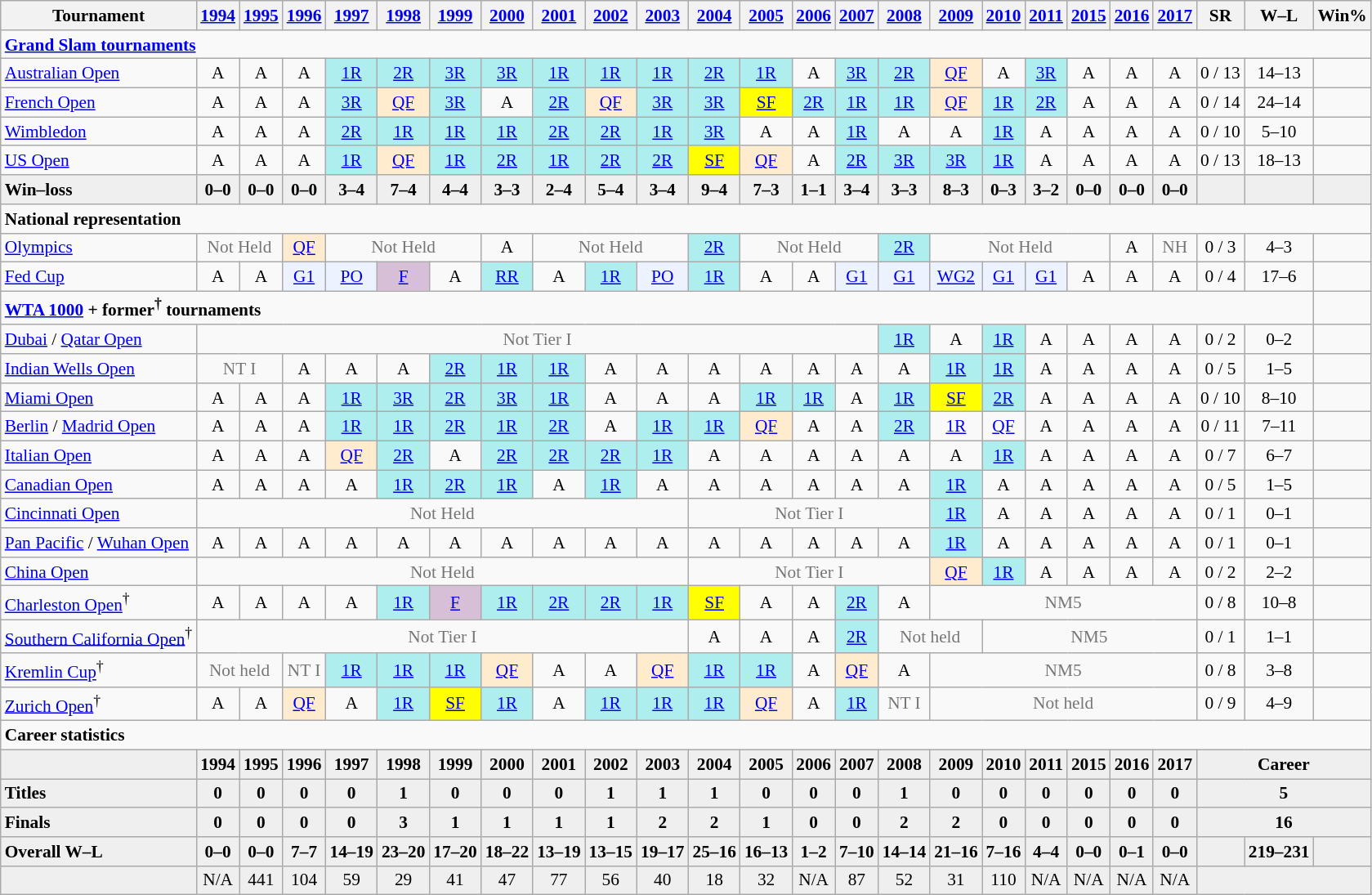<table class="wikitable nowrap" style=text-align:center;font-size:89%>
<tr>
<th>Tournament</th>
<th><a href='#'>1994</a></th>
<th><a href='#'>1995</a></th>
<th><a href='#'>1996</a></th>
<th><a href='#'>1997</a></th>
<th><a href='#'>1998</a></th>
<th><a href='#'>1999</a></th>
<th><a href='#'>2000</a></th>
<th><a href='#'>2001</a></th>
<th><a href='#'>2002</a></th>
<th><a href='#'>2003</a></th>
<th><a href='#'>2004</a></th>
<th><a href='#'>2005</a></th>
<th><a href='#'>2006</a></th>
<th><a href='#'>2007</a></th>
<th><a href='#'>2008</a></th>
<th><a href='#'>2009</a></th>
<th><a href='#'>2010</a></th>
<th><a href='#'>2011</a></th>
<th><a href='#'>2015</a></th>
<th><a href='#'>2016</a></th>
<th><a href='#'>2017</a></th>
<th>SR</th>
<th>W–L</th>
<th>Win%</th>
</tr>
<tr>
<td colspan="25" align="left"><a href='#'><strong>Grand Slam tournaments</strong></a></td>
</tr>
<tr>
<td align=left><a href='#'>Australian Open</a></td>
<td>A</td>
<td>A</td>
<td>A</td>
<td bgcolor=afeeee><a href='#'>1R</a></td>
<td bgcolor=afeeee><a href='#'>2R</a></td>
<td bgcolor=afeeee><a href='#'>3R</a></td>
<td bgcolor=afeeee><a href='#'>3R</a></td>
<td bgcolor=afeeee><a href='#'>1R</a></td>
<td bgcolor=afeeee><a href='#'>1R</a></td>
<td bgcolor=afeeee><a href='#'>1R</a></td>
<td bgcolor=afeeee><a href='#'>2R</a></td>
<td bgcolor=afeeee><a href='#'>1R</a></td>
<td>A</td>
<td bgcolor=afeeee><a href='#'>3R</a></td>
<td bgcolor=afeeee><a href='#'>2R</a></td>
<td bgcolor=ffebcd><a href='#'>QF</a></td>
<td>A</td>
<td bgcolor=afeeee><a href='#'>3R</a></td>
<td>A</td>
<td>A</td>
<td>A</td>
<td>0 / 13</td>
<td>14–13</td>
<td></td>
</tr>
<tr>
<td align=left><a href='#'>French Open</a></td>
<td>A</td>
<td>A</td>
<td>A</td>
<td bgcolor=afeeee><a href='#'>3R</a></td>
<td bgcolor=ffebcd><a href='#'>QF</a></td>
<td bgcolor=afeeee><a href='#'>3R</a></td>
<td>A</td>
<td bgcolor=afeeee><a href='#'>2R</a></td>
<td bgcolor=ffebcd><a href='#'>QF</a></td>
<td bgcolor=afeeee><a href='#'>3R</a></td>
<td bgcolor=afeeee><a href='#'>3R</a></td>
<td bgcolor=yellow><a href='#'>SF</a></td>
<td bgcolor=afeeee><a href='#'>2R</a></td>
<td bgcolor=afeeee><a href='#'>1R</a></td>
<td bgcolor=afeeee><a href='#'>1R</a></td>
<td bgcolor=ffebcd><a href='#'>QF</a></td>
<td bgcolor=afeeee><a href='#'>1R</a></td>
<td bgcolor=afeeee><a href='#'>2R</a></td>
<td>A</td>
<td>A</td>
<td>A</td>
<td>0 / 14</td>
<td>24–14</td>
<td></td>
</tr>
<tr>
<td align=left><a href='#'>Wimbledon</a></td>
<td>A</td>
<td>A</td>
<td>A</td>
<td bgcolor=afeeee><a href='#'>2R</a></td>
<td bgcolor=afeeee><a href='#'>1R</a></td>
<td bgcolor=afeeee><a href='#'>1R</a></td>
<td bgcolor=afeeee><a href='#'>1R</a></td>
<td bgcolor=afeeee><a href='#'>2R</a></td>
<td bgcolor=afeeee><a href='#'>2R</a></td>
<td bgcolor=afeeee><a href='#'>1R</a></td>
<td bgcolor=afeeee><a href='#'>3R</a></td>
<td>A</td>
<td>A</td>
<td bgcolor=afeeee><a href='#'>1R</a></td>
<td>A</td>
<td>A</td>
<td bgcolor=afeeee><a href='#'>1R</a></td>
<td>A</td>
<td>A</td>
<td>A</td>
<td>A</td>
<td>0 / 10</td>
<td>5–10</td>
<td></td>
</tr>
<tr>
<td align=left><a href='#'>US Open</a></td>
<td>A</td>
<td>A</td>
<td>A</td>
<td bgcolor=afeeee><a href='#'>1R</a></td>
<td bgcolor=ffebcd><a href='#'>QF</a></td>
<td bgcolor=afeeee><a href='#'>1R</a></td>
<td bgcolor=afeeee><a href='#'>2R</a></td>
<td bgcolor=afeeee><a href='#'>1R</a></td>
<td bgcolor=afeeee><a href='#'>2R</a></td>
<td bgcolor=afeeee><a href='#'>2R</a></td>
<td bgcolor=yellow><a href='#'>SF</a></td>
<td bgcolor=ffebcd><a href='#'>QF</a></td>
<td>A</td>
<td bgcolor=afeeee><a href='#'>2R</a></td>
<td bgcolor=afeeee><a href='#'>3R</a></td>
<td bgcolor=afeeee><a href='#'>3R</a></td>
<td bgcolor=afeeee><a href='#'>1R</a></td>
<td>A</td>
<td>A</td>
<td>A</td>
<td>A</td>
<td>0 / 13</td>
<td>18–13</td>
<td></td>
</tr>
<tr style="font-weight:bold; background:#efefef;">
<td style="text-align:left;">Win–loss</td>
<td>0–0</td>
<td>0–0</td>
<td>0–0</td>
<td>3–4</td>
<td>7–4</td>
<td>4–4</td>
<td>3–3</td>
<td>2–4</td>
<td>5–4</td>
<td>3–4</td>
<td>9–4</td>
<td>7–3</td>
<td>1–1</td>
<td>3–4</td>
<td>3–3</td>
<td>8–3</td>
<td>0–3</td>
<td>3–2</td>
<td>0–0</td>
<td>0–0</td>
<td>0–0</td>
<td></td>
<td></td>
<td></td>
</tr>
<tr>
<td colspan="25" align="left"><strong>National representation</strong></td>
</tr>
<tr>
<td align=left><a href='#'>Olympics</a></td>
<td colspan=2 style="color:#767676">Not Held</td>
<td bgcolor=ffebcd><a href='#'>QF</a></td>
<td colspan=3 style="color:#767676">Not Held</td>
<td>A</td>
<td colspan=3 style="color:#767676">Not Held</td>
<td bgcolor=afeeee><a href='#'>2R</a></td>
<td colspan=3 style="color:#767676">Not Held</td>
<td bgcolor=afeeee><a href='#'>2R</a></td>
<td colspan=4 style="color:#767676">Not Held</td>
<td>A</td>
<td style="color:#767676">NH</td>
<td>0 / 3</td>
<td>4–3</td>
<td></td>
</tr>
<tr>
<td align=left><a href='#'>Fed Cup</a></td>
<td>A</td>
<td>A</td>
<td bgcolor=ecf2ff><a href='#'>G1</a></td>
<td bgcolor=ecf2ff><a href='#'>PO</a></td>
<td bgcolor=thistle><a href='#'>F</a></td>
<td>A</td>
<td bgcolor=afeeee><a href='#'>RR</a></td>
<td>A</td>
<td bgcolor=afeeee><a href='#'>1R</a></td>
<td bgcolor=ecf2ff><a href='#'>PO</a></td>
<td bgcolor=afeeee><a href='#'>1R</a></td>
<td>A</td>
<td>A</td>
<td bgcolor=ecf2ff><a href='#'>G1</a></td>
<td bgcolor=ecf2ff><a href='#'>G1</a></td>
<td bgcolor=ecf2ff><a href='#'>WG2</a></td>
<td bgcolor=ecf2ff><a href='#'>G1</a></td>
<td bgcolor=ecf2ff><a href='#'>G1</a></td>
<td>A</td>
<td>A</td>
<td>A</td>
<td>0 / 4</td>
<td>17–6</td>
<td></td>
</tr>
<tr>
<td colspan="24" align="left"><strong><a href='#'>WTA 1000</a> + former<sup>†</sup> tournaments</strong></td>
<td></td>
</tr>
<tr>
<td align="left"><a href='#'>Dubai</a> / <a href='#'>Qatar Open</a></td>
<td colspan="14" style="color:#767676">Not Tier I</td>
<td bgcolor="afeeee"><a href='#'>1R</a></td>
<td>A</td>
<td bgcolor="afeeee"><a href='#'>1R</a></td>
<td>A</td>
<td>A</td>
<td>A</td>
<td>A</td>
<td>0 / 2</td>
<td>0–2</td>
<td></td>
</tr>
<tr>
<td align="left"><a href='#'>Indian Wells Open</a></td>
<td colspan="2" style="color:#767676">NT I</td>
<td>A</td>
<td>A</td>
<td>A</td>
<td bgcolor="afeeee"><a href='#'>2R</a></td>
<td bgcolor="afeeee"><a href='#'>1R</a></td>
<td bgcolor="afeeee"><a href='#'>1R</a></td>
<td>A</td>
<td>A</td>
<td>A</td>
<td>A</td>
<td>A</td>
<td>A</td>
<td>A</td>
<td bgcolor="afeeee"><a href='#'>1R</a></td>
<td bgcolor="afeeee"><a href='#'>1R</a></td>
<td>A</td>
<td>A</td>
<td>A</td>
<td>A</td>
<td>0 / 5</td>
<td>1–5</td>
<td></td>
</tr>
<tr>
<td align="left"><a href='#'>Miami Open</a></td>
<td>A</td>
<td>A</td>
<td>A</td>
<td bgcolor="afeeee"><a href='#'>1R</a></td>
<td bgcolor="afeeee"><a href='#'>3R</a></td>
<td bgcolor="afeeee"><a href='#'>2R</a></td>
<td bgcolor="afeeee"><a href='#'>3R</a></td>
<td bgcolor="afeeee"><a href='#'>1R</a></td>
<td>A</td>
<td>A</td>
<td>A</td>
<td bgcolor="afeeee"><a href='#'>1R</a></td>
<td bgcolor="afeeee"><a href='#'>1R</a></td>
<td>A</td>
<td bgcolor="afeeee"><a href='#'>1R</a></td>
<td bgcolor="yellow"><a href='#'>SF</a></td>
<td bgcolor="afeeee"><a href='#'>2R</a></td>
<td>A</td>
<td>A</td>
<td>A</td>
<td>A</td>
<td>0 / 10</td>
<td>8–10</td>
<td></td>
</tr>
<tr>
<td align="left"><a href='#'>Berlin</a> / <a href='#'>Madrid Open</a></td>
<td>A</td>
<td>A</td>
<td>A</td>
<td bgcolor="afeeee"><a href='#'>1R</a></td>
<td bgcolor="afeeee"><a href='#'>1R</a></td>
<td bgcolor="afeeee"><a href='#'>2R</a></td>
<td bgcolor="afeeee"><a href='#'>1R</a></td>
<td bgcolor="afeeee"><a href='#'>2R</a></td>
<td>A</td>
<td bgcolor="afeeee"><a href='#'>1R</a></td>
<td bgcolor="afeeee"><a href='#'>1R</a></td>
<td bgcolor="ffebcd"><a href='#'>QF</a></td>
<td>A</td>
<td>A</td>
<td bgcolor="afeeee"><a href='#'>2R</a></td>
<td style="color:#767676"><a href='#'>1R</a></td>
<td><a href='#'>QF</a></td>
<td>A</td>
<td>A</td>
<td>A</td>
<td>A</td>
<td>0 / 11</td>
<td>7–11</td>
<td></td>
</tr>
<tr>
<td align="left"><a href='#'>Italian Open</a></td>
<td>A</td>
<td>A</td>
<td>A</td>
<td bgcolor="ffebcd"><a href='#'>QF</a></td>
<td bgcolor="afeeee"><a href='#'>2R</a></td>
<td>A</td>
<td bgcolor="afeeee"><a href='#'>2R</a></td>
<td bgcolor="afeeee"><a href='#'>2R</a></td>
<td bgcolor="afeeee"><a href='#'>2R</a></td>
<td bgcolor="afeeee"><a href='#'>1R</a></td>
<td>A</td>
<td>A</td>
<td>A</td>
<td>A</td>
<td>A</td>
<td>A</td>
<td bgcolor="afeeee"><a href='#'>1R</a></td>
<td>A</td>
<td>A</td>
<td>A</td>
<td>A</td>
<td>0 / 7</td>
<td>6–7</td>
<td></td>
</tr>
<tr>
<td align="left"><a href='#'>Canadian Open</a></td>
<td>A</td>
<td>A</td>
<td>A</td>
<td>A</td>
<td bgcolor="afeeee"><a href='#'>1R</a></td>
<td bgcolor="afeeee"><a href='#'>2R</a></td>
<td bgcolor="afeeee"><a href='#'>1R</a></td>
<td>A</td>
<td bgcolor="afeeee"><a href='#'>1R</a></td>
<td>A</td>
<td>A</td>
<td>A</td>
<td>A</td>
<td>A</td>
<td>A</td>
<td bgcolor="afeeee"><a href='#'>1R</a></td>
<td>A</td>
<td>A</td>
<td>A</td>
<td>A</td>
<td>A</td>
<td>0 / 5</td>
<td>1–5</td>
<td></td>
</tr>
<tr>
<td align="left"><a href='#'>Cincinnati Open</a></td>
<td colspan="10" style="color:#767676">Not Held</td>
<td colspan="5" style="color:#767676">Not Tier I</td>
<td bgcolor="afeeee"><a href='#'>1R</a></td>
<td>A</td>
<td>A</td>
<td>A</td>
<td>A</td>
<td>A</td>
<td>0 / 1</td>
<td>0–1</td>
<td></td>
</tr>
<tr>
<td align="left"><a href='#'>Pan Pacific</a> / <a href='#'>Wuhan Open</a></td>
<td>A</td>
<td>A</td>
<td>A</td>
<td>A</td>
<td>A</td>
<td>A</td>
<td>A</td>
<td>A</td>
<td>A</td>
<td>A</td>
<td>A</td>
<td>A</td>
<td>A</td>
<td>A</td>
<td>A</td>
<td bgcolor="afeeee"><a href='#'>1R</a></td>
<td>A</td>
<td>A</td>
<td>A</td>
<td>A</td>
<td>A</td>
<td>0 / 1</td>
<td>0–1</td>
<td></td>
</tr>
<tr>
<td align="left"><a href='#'>China Open</a></td>
<td colspan="10" style="color:#767676">Not Held</td>
<td colspan="5" style="color:#767676">Not Tier I</td>
<td bgcolor="ffebcd"><a href='#'>QF</a></td>
<td bgcolor="afeeee"><a href='#'>1R</a></td>
<td>A</td>
<td>A</td>
<td>A</td>
<td>A</td>
<td>0 / 2</td>
<td>2–2</td>
<td></td>
</tr>
<tr>
<td align="left"><a href='#'>Charleston Open</a><sup>†</sup></td>
<td>A</td>
<td>A</td>
<td>A</td>
<td>A</td>
<td bgcolor="afeeee"><a href='#'>1R</a></td>
<td bgcolor="thistle"><a href='#'>F</a></td>
<td bgcolor="afeeee"><a href='#'>1R</a></td>
<td bgcolor="afeeee"><a href='#'>2R</a></td>
<td bgcolor="afeeee"><a href='#'>2R</a></td>
<td bgcolor="afeeee"><a href='#'>1R</a></td>
<td bgcolor="yellow"><a href='#'>SF</a></td>
<td>A</td>
<td>A</td>
<td bgcolor="afeeee"><a href='#'>2R</a></td>
<td>A</td>
<td colspan="6" style="color:#767676">NM5</td>
<td>0 / 8</td>
<td>10–8</td>
<td></td>
</tr>
<tr>
<td align="left"><a href='#'>Southern California Open</a><sup>†</sup></td>
<td colspan="10" style="color:#767676">Not Tier I</td>
<td>A</td>
<td>A</td>
<td>A</td>
<td bgcolor="afeeee"><a href='#'>2R</a></td>
<td colspan="2" style="color:#767676">Not held</td>
<td colspan="5" style="color:#767676">NM5</td>
<td>0 / 1</td>
<td>1–1</td>
<td></td>
</tr>
<tr>
<td align="left"><a href='#'>Kremlin Cup</a><sup>†</sup></td>
<td colspan="2" style="color:#767676">Not held</td>
<td style="color:#767676">NT I</td>
<td bgcolor="afeeee"><a href='#'>1R</a></td>
<td bgcolor="afeeee"><a href='#'>1R</a></td>
<td bgcolor="afeeee"><a href='#'>1R</a></td>
<td bgcolor="ffebcd"><a href='#'>QF</a></td>
<td>A</td>
<td>A</td>
<td bgcolor="ffebcd"><a href='#'>QF</a></td>
<td bgcolor="afeeee"><a href='#'>1R</a></td>
<td bgcolor="afeeee"><a href='#'>1R</a></td>
<td>A</td>
<td bgcolor="ffebcd"><a href='#'>QF</a></td>
<td>A</td>
<td colspan="6" style="color:#767676">NM5</td>
<td>0 / 8</td>
<td>3–8</td>
<td></td>
</tr>
<tr>
<td align="left"><a href='#'>Zurich Open</a><sup>†</sup></td>
<td>A</td>
<td>A</td>
<td bgcolor="ffebcd"><a href='#'>QF</a></td>
<td>A</td>
<td bgcolor="afeeee"><a href='#'>1R</a></td>
<td bgcolor="yellow"><a href='#'>SF</a></td>
<td bgcolor="afeeee"><a href='#'>1R</a></td>
<td>A</td>
<td bgcolor="afeeee"><a href='#'>1R</a></td>
<td bgcolor="afeeee"><a href='#'>1R</a></td>
<td bgcolor="afeeee"><a href='#'>1R</a></td>
<td bgcolor="ffebcd"><a href='#'>QF</a></td>
<td>A</td>
<td bgcolor="afeeee"><a href='#'>1R</a></td>
<td style="color:#767676">NT I</td>
<td colspan="6" style="color:#767676">Not held</td>
<td>0 / 9</td>
<td>4–9</td>
<td></td>
</tr>
<tr>
<td colspan="25" align="left"><strong>Career statistics</strong></td>
</tr>
<tr style="font-weight:bold; background:#efefef;">
<td></td>
<td>1994</td>
<td>1995</td>
<td>1996</td>
<td>1997</td>
<td>1998</td>
<td>1999</td>
<td>2000</td>
<td>2001</td>
<td>2002</td>
<td>2003</td>
<td>2004</td>
<td>2005</td>
<td>2006</td>
<td>2007</td>
<td>2008</td>
<td>2009</td>
<td>2010</td>
<td>2011</td>
<td>2015</td>
<td>2016</td>
<td>2017</td>
<td colspan="3">Career</td>
</tr>
<tr style="font-weight:bold; background:#efefef;">
<td style="text-align:left;">Titles</td>
<td>0</td>
<td>0</td>
<td>0</td>
<td>0</td>
<td>1</td>
<td>0</td>
<td>0</td>
<td>0</td>
<td>1</td>
<td>1</td>
<td>1</td>
<td>0</td>
<td>0</td>
<td>0</td>
<td>1</td>
<td>0</td>
<td>0</td>
<td>0</td>
<td>0</td>
<td>0</td>
<td>0</td>
<td colspan="3">5</td>
</tr>
<tr style="font-weight:bold; background:#efefef;">
<td style="text-align:left;">Finals</td>
<td>0</td>
<td>0</td>
<td>0</td>
<td>0</td>
<td>3</td>
<td>1</td>
<td>1</td>
<td>1</td>
<td>1</td>
<td>2</td>
<td>2</td>
<td>1</td>
<td>0</td>
<td>0</td>
<td>2</td>
<td>2</td>
<td>0</td>
<td>0</td>
<td>0</td>
<td>0</td>
<td>0</td>
<td colspan="3">16</td>
</tr>
<tr style="font-weight:bold; background:#efefef;">
<td style="text-align:left;">Overall W–L</td>
<td>0–0</td>
<td>0–0</td>
<td>7–7</td>
<td>14–19</td>
<td>23–20</td>
<td>17–20</td>
<td>18–22</td>
<td>13–19</td>
<td>13–15</td>
<td>19–17</td>
<td>25–16</td>
<td>16–13</td>
<td>1–2</td>
<td>7–10</td>
<td>14–14</td>
<td>21–16</td>
<td>7–16</td>
<td>4–4</td>
<td>0–0</td>
<td>0–1</td>
<td>0–0</td>
<td></td>
<td>219–231</td>
<td></td>
</tr>
<tr bgcolor="#efefef">
<td align=left></td>
<td>N/A</td>
<td>441</td>
<td>104</td>
<td>59</td>
<td>29</td>
<td>41</td>
<td>47</td>
<td>77</td>
<td>56</td>
<td>40</td>
<td>18</td>
<td>32</td>
<td>N/A</td>
<td>87</td>
<td>52</td>
<td>31</td>
<td>110</td>
<td>N/A</td>
<td>N/A</td>
<td>N/A</td>
<td>N/A</td>
<td colspan="3"></td>
</tr>
</table>
